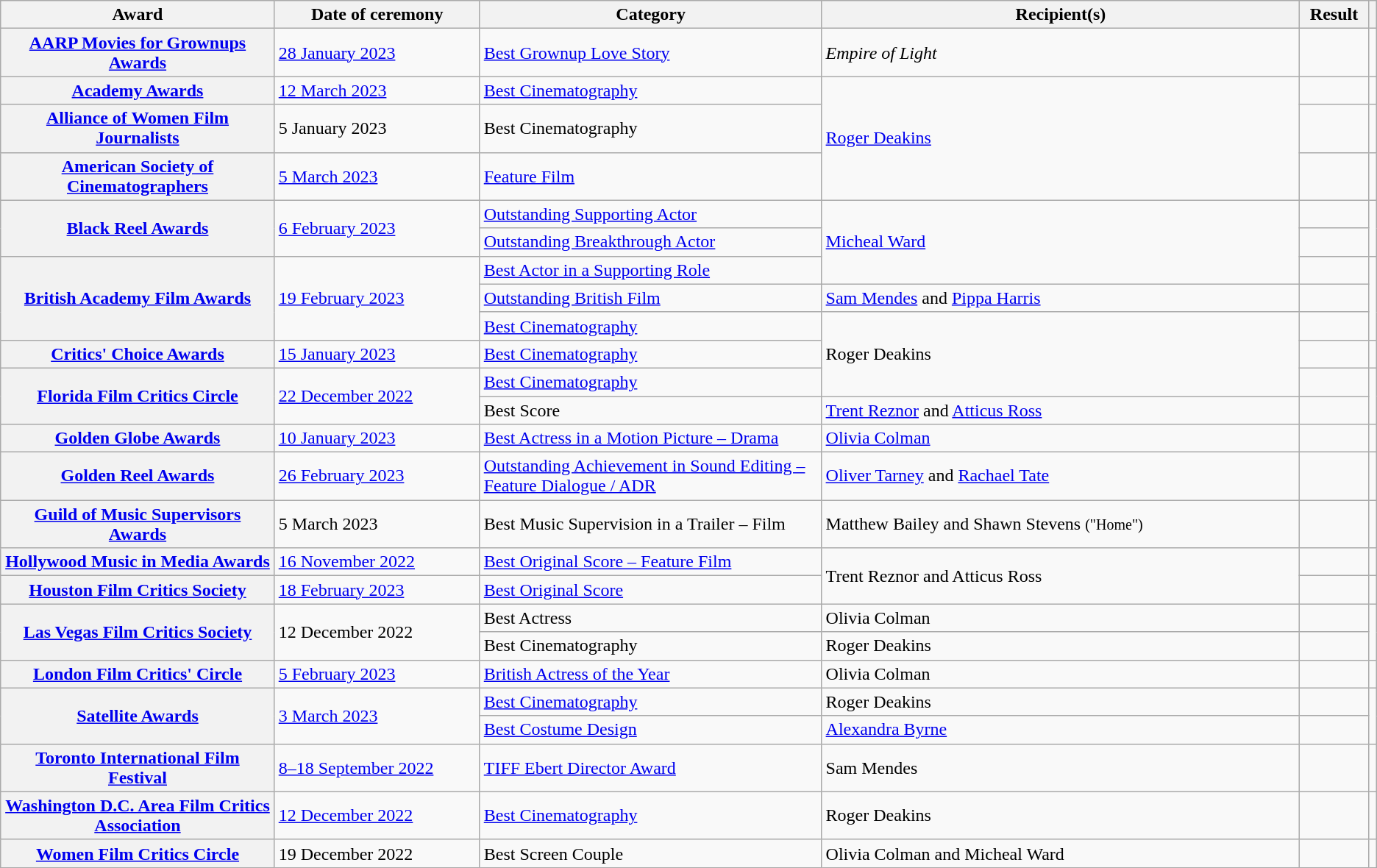<table class="wikitable sortable plainrowheaders">
<tr>
<th scope="col" style="width:20%;">Award</th>
<th scope="col" style="width:15%;">Date of ceremony</th>
<th scope="col" style="width:25%;">Category</th>
<th scope="col" style="width:35%;">Recipient(s)</th>
<th scope="col" style="width:5%;">Result</th>
<th scope="col" style="width:5%;" class="unsortable"></th>
</tr>
<tr>
<th scope="row"><a href='#'>AARP Movies for Grownups Awards</a></th>
<td><a href='#'>28 January 2023</a></td>
<td><a href='#'>Best Grownup Love Story</a></td>
<td><em>Empire of Light</em></td>
<td></td>
<td align="center"></td>
</tr>
<tr>
<th scope="row"><a href='#'>Academy Awards</a></th>
<td><a href='#'>12 March 2023</a></td>
<td><a href='#'>Best Cinematography</a></td>
<td rowspan="3"><a href='#'>Roger Deakins</a></td>
<td></td>
<td align="center"></td>
</tr>
<tr>
<th scope="row"><a href='#'>Alliance of Women Film Journalists</a></th>
<td>5 January 2023</td>
<td>Best Cinematography</td>
<td></td>
<td align="center"></td>
</tr>
<tr>
<th scope="row"><a href='#'>American Society of Cinematographers</a></th>
<td><a href='#'>5 March 2023</a></td>
<td><a href='#'>Feature Film</a></td>
<td></td>
<td align="center"></td>
</tr>
<tr>
<th scope="row" rowspan="2"><a href='#'>Black Reel Awards</a></th>
<td rowspan="2"><a href='#'>6 February 2023</a></td>
<td><a href='#'>Outstanding Supporting Actor</a></td>
<td rowspan="3"><a href='#'>Micheal Ward</a></td>
<td></td>
<td align="center" rowspan="2"></td>
</tr>
<tr>
<td><a href='#'>Outstanding Breakthrough Actor</a></td>
<td></td>
</tr>
<tr>
<th scope="row" rowspan="3"><a href='#'>British Academy Film Awards</a></th>
<td rowspan="3"><a href='#'>19 February 2023</a></td>
<td><a href='#'>Best Actor in a Supporting Role</a></td>
<td></td>
<td align="center" rowspan="3"></td>
</tr>
<tr>
<td><a href='#'>Outstanding British Film</a></td>
<td><a href='#'>Sam Mendes</a> and <a href='#'>Pippa Harris</a></td>
<td></td>
</tr>
<tr>
<td><a href='#'>Best Cinematography</a></td>
<td rowspan="3">Roger Deakins</td>
<td></td>
</tr>
<tr>
<th scope="row"><a href='#'>Critics' Choice Awards</a></th>
<td><a href='#'>15 January 2023</a></td>
<td><a href='#'>Best Cinematography</a></td>
<td></td>
<td align="center"></td>
</tr>
<tr>
<th scope="row" rowspan="2"><a href='#'>Florida Film Critics Circle</a></th>
<td rowspan="2"><a href='#'>22 December 2022</a></td>
<td><a href='#'>Best Cinematography</a></td>
<td></td>
<td align="center" rowspan="2"></td>
</tr>
<tr>
<td>Best Score</td>
<td><a href='#'>Trent Reznor</a> and <a href='#'>Atticus Ross</a></td>
<td></td>
</tr>
<tr>
<th scope="row"><a href='#'>Golden Globe Awards</a></th>
<td><a href='#'>10 January 2023</a></td>
<td><a href='#'>Best Actress in a Motion Picture – Drama</a></td>
<td><a href='#'>Olivia Colman</a></td>
<td></td>
<td align="center"></td>
</tr>
<tr>
<th scope="row"><a href='#'>Golden Reel Awards</a></th>
<td><a href='#'>26 February 2023</a></td>
<td><a href='#'>Outstanding Achievement in Sound Editing – Feature Dialogue / ADR</a></td>
<td><a href='#'>Oliver Tarney</a> and <a href='#'>Rachael Tate</a></td>
<td></td>
<td align="center"></td>
</tr>
<tr>
<th scope="row"><a href='#'>Guild of Music Supervisors Awards</a></th>
<td>5 March 2023</td>
<td>Best Music Supervision in a Trailer – Film</td>
<td>Matthew Bailey and Shawn Stevens <small>("Home")</small></td>
<td></td>
<td align="center"></td>
</tr>
<tr>
<th scope="row"><a href='#'>Hollywood Music in Media Awards</a></th>
<td><a href='#'>16 November 2022</a></td>
<td><a href='#'>Best Original Score – Feature Film</a></td>
<td rowspan="2">Trent Reznor and Atticus Ross</td>
<td></td>
<td align="center"></td>
</tr>
<tr>
<th scope="row"><a href='#'>Houston Film Critics Society</a></th>
<td><a href='#'>18 February 2023</a></td>
<td><a href='#'>Best Original Score</a></td>
<td></td>
<td align="center"></td>
</tr>
<tr>
<th rowspan="2" scope="row"><a href='#'>Las Vegas Film Critics Society</a></th>
<td rowspan="2">12 December 2022</td>
<td>Best Actress</td>
<td>Olivia Colman</td>
<td></td>
<td align="center" rowspan="2"></td>
</tr>
<tr>
<td>Best Cinematography</td>
<td>Roger Deakins</td>
<td></td>
</tr>
<tr>
<th scope="row"><a href='#'>London Film Critics' Circle</a></th>
<td><a href='#'>5 February 2023</a></td>
<td><a href='#'>British Actress of the Year</a></td>
<td>Olivia Colman</td>
<td></td>
<td align="center"></td>
</tr>
<tr>
<th scope="row" rowspan="2"><a href='#'>Satellite Awards</a></th>
<td rowspan="2"><a href='#'>3 March 2023</a></td>
<td><a href='#'>Best Cinematography</a></td>
<td>Roger Deakins</td>
<td></td>
<td align="center" rowspan="2"></td>
</tr>
<tr>
<td><a href='#'>Best Costume Design</a></td>
<td><a href='#'>Alexandra Byrne</a></td>
<td></td>
</tr>
<tr>
<th scope="row"><a href='#'>Toronto International Film Festival</a></th>
<td><a href='#'>8–18 September 2022</a></td>
<td><a href='#'>TIFF Ebert Director Award</a></td>
<td>Sam Mendes</td>
<td></td>
<td align="center"></td>
</tr>
<tr>
<th scope="row"><a href='#'>Washington D.C. Area Film Critics Association</a></th>
<td><a href='#'>12 December 2022</a></td>
<td><a href='#'>Best Cinematography</a></td>
<td>Roger Deakins</td>
<td></td>
<td align="center"></td>
</tr>
<tr>
<th scope="row"><a href='#'>Women Film Critics Circle</a></th>
<td>19 December 2022</td>
<td>Best Screen Couple</td>
<td>Olivia Colman and Micheal Ward</td>
<td></td>
<td align="center"></td>
</tr>
</table>
